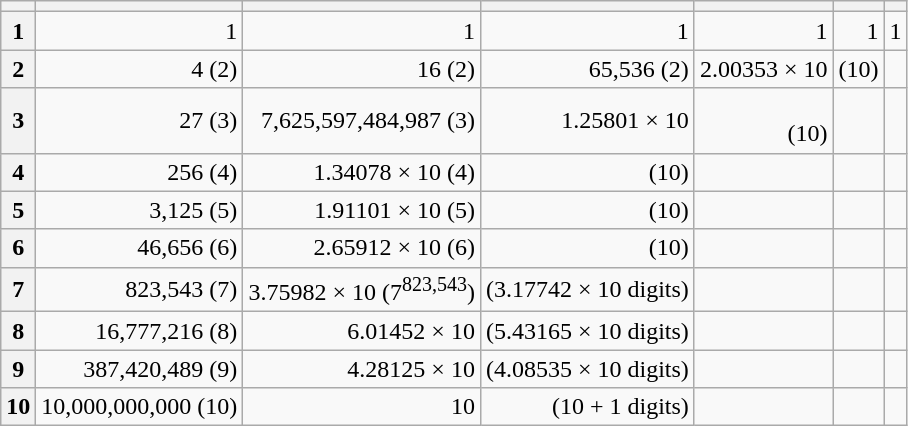<table class="wikitable">
<tr>
<th scope="col"></th>
<th scope="col"></th>
<th scope="col"></th>
<th scope="col"></th>
<th scope="col"></th>
<th scope="col"></th>
<th scope="col"></th>
</tr>
<tr align=right>
<th scope="row">1</th>
<td>1</td>
<td>1</td>
<td>1</td>
<td>1</td>
<td>1</td>
<td>1</td>
</tr>
<tr align=right>
<th scope="row">2</th>
<td>4 (2)</td>
<td>16 (2)</td>
<td>65,536 (2)</td>
<td>2.00353 × 10</td>
<td> (10)</td>
<td></td>
</tr>
<tr align=right>
<th scope="row">3</th>
<td>27 (3)</td>
<td>7,625,597,484,987 (3)</td>
<td>1.25801 × 10 </td>
<td><br>(10)</td>
<td></td>
<td></td>
</tr>
<tr align=right>
<th scope="row">4</th>
<td>256 (4)</td>
<td>1.34078 × 10 (4)</td>
<td> (10)</td>
<td></td>
<td></td>
<td></td>
</tr>
<tr align=right>
<th scope="row">5</th>
<td>3,125 (5)</td>
<td>1.91101 × 10 (5)</td>
<td> (10)</td>
<td></td>
<td></td>
<td></td>
</tr>
<tr align=right>
<th scope="row">6</th>
<td>46,656 (6)</td>
<td>2.65912 × 10 (6)</td>
<td> (10)</td>
<td></td>
<td></td>
<td></td>
</tr>
<tr align=right>
<th scope="row">7</th>
<td>823,543 (7)</td>
<td>3.75982 × 10 (7<sup>823,543</sup>)</td>
<td> (3.17742 × 10 digits)</td>
<td></td>
<td></td>
<td></td>
</tr>
<tr align=right>
<th scope="row">8</th>
<td>16,777,216 (8)</td>
<td>6.01452 × 10</td>
<td> (5.43165 × 10 digits)</td>
<td></td>
<td></td>
<td></td>
</tr>
<tr align=right>
<th scope="row">9</th>
<td>387,420,489 (9)</td>
<td>4.28125 × 10</td>
<td> (4.08535 × 10 digits)</td>
<td></td>
<td></td>
<td></td>
</tr>
<tr align=right>
<th scope="row">10</th>
<td>10,000,000,000 (10)</td>
<td>10</td>
<td> (10 + 1 digits)</td>
<td></td>
<td></td>
<td></td>
</tr>
</table>
